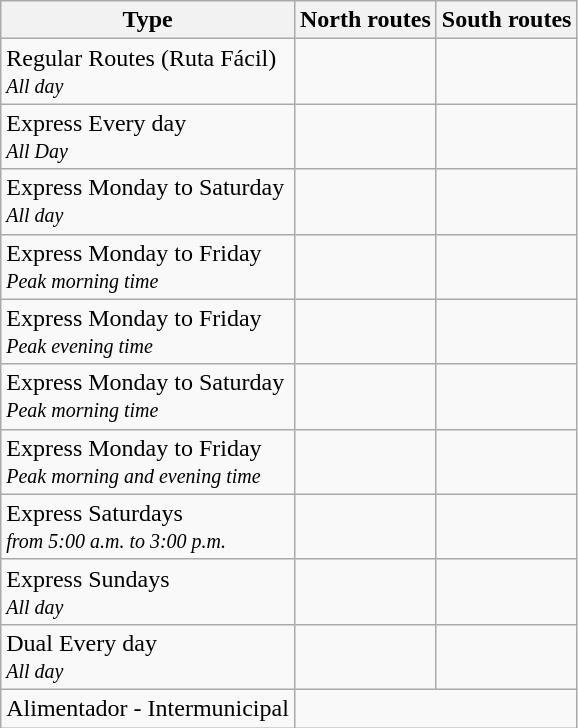<table class="wikitable">
<tr>
<th>Type</th>
<th>North routes</th>
<th>South routes</th>
</tr>
<tr>
<td>Regular Routes (Ruta Fácil) <br> <small> <em> All day </em> </small></td>
<td>       </td>
<td>       </td>
</tr>
<tr>
<td>Express Every day <br> <small> <em>All Day</em> </small></td>
<td>        </td>
<td>       </td>
</tr>
<tr>
<td>Express Monday to Saturday <br> <small> <em>All day</em> </small></td>
<td>                  </td>
<td>                 </td>
</tr>
<tr>
<td>Express Monday to Friday <br> <small> <em> Peak morning time </em> </small></td>
<td>      </td>
<td> </td>
</tr>
<tr>
<td>Express Monday to Friday<br><small><em>Peak evening time</em></small></td>
<td></td>
<td>  </td>
</tr>
<tr>
<td>Express Monday to Saturday<br><small><em>Peak morning time</em></small></td>
<td>   </td>
<td> </td>
</tr>
<tr>
<td>Express Monday to Friday<br><small><em>Peak morning and evening time</em></small></td>
<td>       </td>
<td>      </td>
</tr>
<tr>
<td>Express Saturdays<br><small><em>from 5:00 a.m. to 3:00 p.m.</em></small></td>
<td></td>
<td></td>
</tr>
<tr>
<td>Express Sundays<br><small><em>All day</em></small></td>
<td></td>
<td></td>
</tr>
<tr>
<td>Dual Every day<br><small><em>All day</em></small></td>
<td></td>
<td></td>
</tr>
<tr>
<td>Alimentador - Intermunicipal</td>
<td colspan="2"></td>
</tr>
</table>
